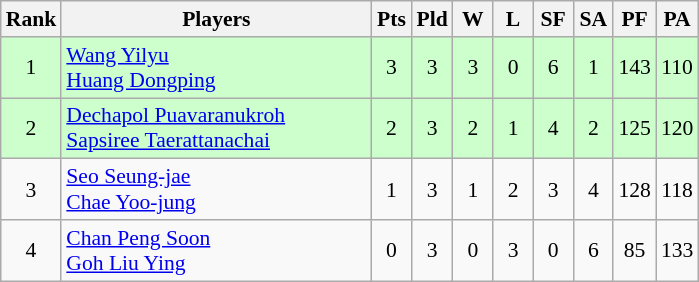<table class="wikitable" style="font-size:90%; text-align:center">
<tr>
<th width="20">Rank</th>
<th width="200">Players</th>
<th width="20">Pts</th>
<th width="20">Pld</th>
<th width="20">W</th>
<th width="20">L</th>
<th width="20">SF</th>
<th width="20">SA</th>
<th width="20">PF</th>
<th width="20">PA</th>
</tr>
<tr bgcolor="#ccffcc">
<td>1</td>
<td align="left"> <a href='#'>Wang Yilyu</a><br> <a href='#'>Huang Dongping</a></td>
<td>3</td>
<td>3</td>
<td>3</td>
<td>0</td>
<td>6</td>
<td>1</td>
<td>143</td>
<td>110</td>
</tr>
<tr bgcolor="#ccffcc">
<td>2</td>
<td align="left"> <a href='#'>Dechapol Puavaranukroh</a><br> <a href='#'>Sapsiree Taerattanachai</a></td>
<td>2</td>
<td>3</td>
<td>2</td>
<td>1</td>
<td>4</td>
<td>2</td>
<td>125</td>
<td>120</td>
</tr>
<tr bgcolor="">
<td>3</td>
<td align="left"> <a href='#'>Seo Seung-jae</a><br> <a href='#'>Chae Yoo-jung</a></td>
<td>1</td>
<td>3</td>
<td>1</td>
<td>2</td>
<td>3</td>
<td>4</td>
<td>128</td>
<td>118</td>
</tr>
<tr bgcolor="">
<td>4</td>
<td align="left"> <a href='#'>Chan Peng Soon</a><br> <a href='#'>Goh Liu Ying</a></td>
<td>0</td>
<td>3</td>
<td>0</td>
<td>3</td>
<td>0</td>
<td>6</td>
<td>85</td>
<td>133</td>
</tr>
</table>
